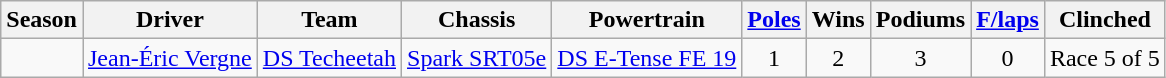<table class="wikitable sortable" style="text-align:center;">
<tr>
<th scope=col>Season</th>
<th scope=col>Driver</th>
<th scope=col>Team</th>
<th scope=col>Chassis</th>
<th scope=col>Powertrain</th>
<th scope=col><a href='#'>Poles</a></th>
<th scope=col>Wins</th>
<th scope=col>Podiums</th>
<th scope=col><a href='#'>F/laps</a></th>
<th scope=col>Clinched</th>
</tr>
<tr>
<td></td>
<td align=left> <a href='#'>Jean-Éric Vergne</a></td>
<td align=left> <a href='#'>DS Techeetah</a></td>
<td align=left><a href='#'>Spark SRT05e</a></td>
<td align=left><a href='#'>DS E-Tense FE 19</a></td>
<td>1</td>
<td>2</td>
<td>3</td>
<td>0</td>
<td>Race 5 of 5</td>
</tr>
</table>
